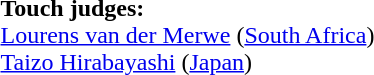<table width=100% style="font-size: 100%">
<tr>
<td><br><strong>Touch judges:</strong>
<br><a href='#'>Lourens van der Merwe</a> (<a href='#'>South Africa</a>)
<br><a href='#'>Taizo Hirabayashi</a> (<a href='#'>Japan</a>)</td>
</tr>
</table>
